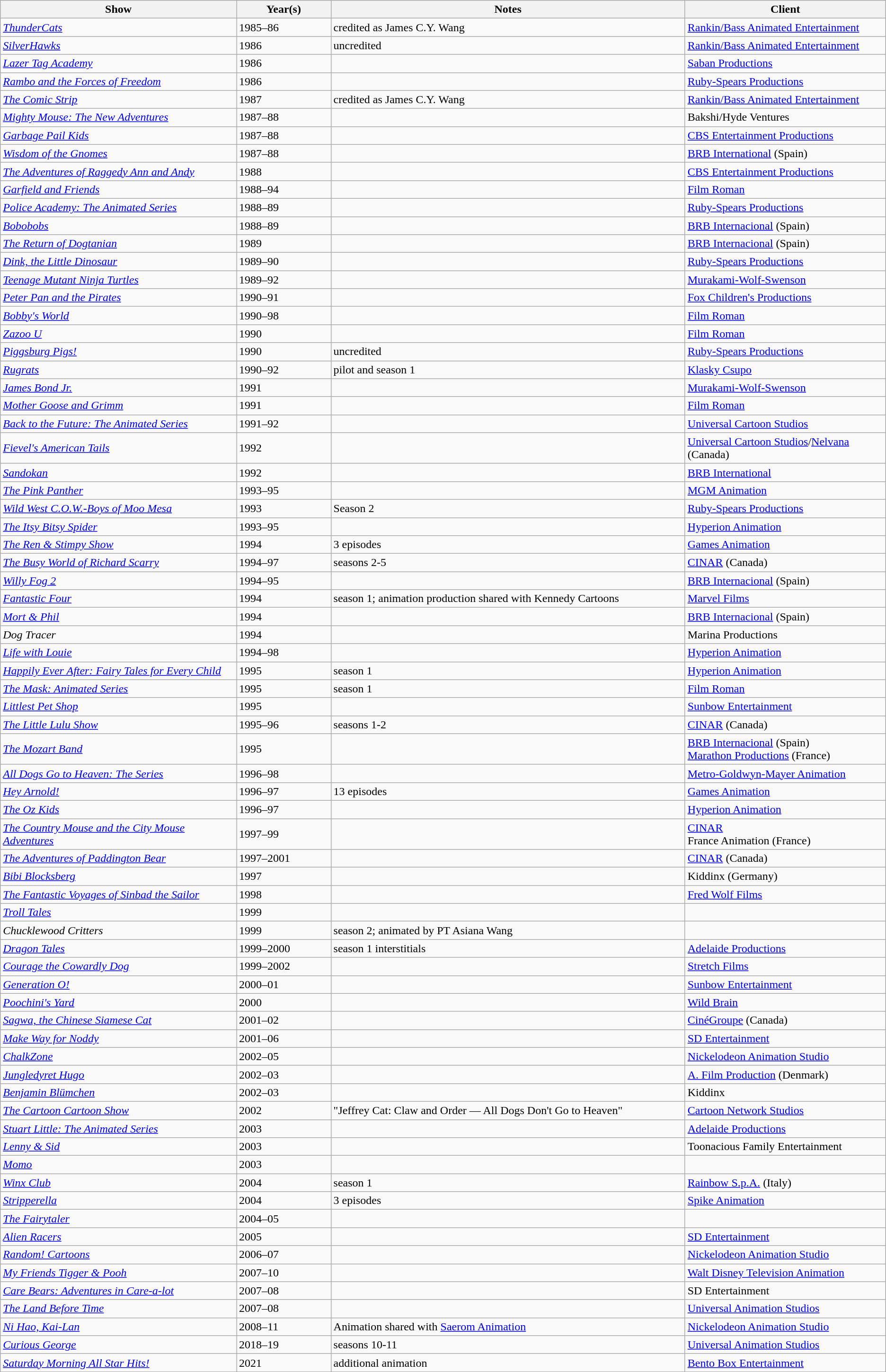<table class="wikitable sortable" style="width: auto; style="width:75%;" table-layout: fixed;" |>
<tr>
<th style="width:20%;">Show</th>
<th style="width:8%;">Year(s)</th>
<th style="width:30%;" class="unsortable">Notes</th>
<th style="width:17%;">Client</th>
</tr>
<tr>
<td><em><a href='#'>ThunderCats</a></em></td>
<td>1985–86</td>
<td>credited as James C.Y. Wang</td>
<td><a href='#'>Rankin/Bass Animated Entertainment</a></td>
</tr>
<tr>
<td><em><a href='#'>SilverHawks</a></em> </td>
<td>1986</td>
<td>uncredited</td>
<td><a href='#'>Rankin/Bass Animated Entertainment</a></td>
</tr>
<tr>
<td><em><a href='#'>Lazer Tag Academy</a></em> </td>
<td>1986</td>
<td></td>
<td><a href='#'>Saban Productions</a></td>
</tr>
<tr>
<td><em><a href='#'>Rambo and the Forces of Freedom</a></em> </td>
<td>1986</td>
<td></td>
<td><a href='#'>Ruby-Spears Productions</a></td>
</tr>
<tr>
<td><em><a href='#'>The Comic Strip</a></em></td>
<td>1987</td>
<td>credited as James C.Y. Wang</td>
<td><a href='#'>Rankin/Bass Animated Entertainment</a></td>
</tr>
<tr>
<td><em><a href='#'>Mighty Mouse: The New Adventures</a></em></td>
<td>1987–88</td>
<td></td>
<td>Bakshi/Hyde Ventures</td>
</tr>
<tr>
<td><em><a href='#'>Garbage Pail Kids</a></em></td>
<td>1987–88</td>
<td></td>
<td><a href='#'>CBS Entertainment Productions</a></td>
</tr>
<tr>
<td><em><a href='#'>Wisdom of the Gnomes</a></em> </td>
<td>1987–88</td>
<td></td>
<td><a href='#'>BRB International</a> (Spain)</td>
</tr>
<tr>
<td><em><a href='#'>The Adventures of Raggedy Ann and Andy</a></em></td>
<td>1988</td>
<td></td>
<td><a href='#'>CBS Entertainment Productions</a></td>
</tr>
<tr>
<td><em><a href='#'>Garfield and Friends</a></em></td>
<td>1988–94</td>
<td></td>
<td><a href='#'>Film Roman</a></td>
</tr>
<tr>
<td><em><a href='#'>Police Academy: The Animated Series</a></em></td>
<td>1988–89</td>
<td></td>
<td><a href='#'>Ruby-Spears Productions</a></td>
</tr>
<tr>
<td><em><a href='#'>Bobobobs</a></em> </td>
<td>1988–89</td>
<td></td>
<td><a href='#'>BRB Internacional</a> (Spain)</td>
</tr>
<tr>
<td><em><a href='#'>The Return of Dogtanian</a></em></td>
<td>1989</td>
<td></td>
<td><a href='#'>BRB Internacional</a> (Spain)</td>
</tr>
<tr>
<td><em><a href='#'>Dink, the Little Dinosaur</a></em></td>
<td>1989–90</td>
<td></td>
<td><a href='#'>Ruby-Spears Productions</a></td>
</tr>
<tr>
<td><em><a href='#'>Teenage Mutant Ninja Turtles</a></em></td>
<td>1989–92</td>
<td></td>
<td><a href='#'>Murakami-Wolf-Swenson</a></td>
</tr>
<tr>
<td><em><a href='#'>Peter Pan and the Pirates</a></em></td>
<td>1990–91</td>
<td></td>
<td><a href='#'>Fox Children's Productions</a></td>
</tr>
<tr>
<td><em><a href='#'>Bobby's World</a></em></td>
<td>1990–98</td>
<td></td>
<td><a href='#'>Film Roman</a></td>
</tr>
<tr>
<td><em><a href='#'>Zazoo U</a></em></td>
<td>1990</td>
<td></td>
<td><a href='#'>Film Roman</a></td>
</tr>
<tr>
<td><em><a href='#'>Piggsburg Pigs!</a></em> </td>
<td>1990</td>
<td>uncredited</td>
<td><a href='#'>Ruby-Spears Productions</a></td>
</tr>
<tr>
<td><em><a href='#'>Rugrats</a></em></td>
<td>1990–92</td>
<td>pilot and season 1</td>
<td><a href='#'>Klasky Csupo</a></td>
</tr>
<tr>
<td><em><a href='#'>James Bond Jr.</a></em> </td>
<td>1991</td>
<td></td>
<td><a href='#'>Murakami-Wolf-Swenson</a></td>
</tr>
<tr>
<td><em><a href='#'>Mother Goose and Grimm</a></em></td>
<td>1991</td>
<td></td>
<td><a href='#'>Film Roman</a></td>
</tr>
<tr>
<td><em><a href='#'>Back to the Future: The Animated Series</a></em></td>
<td>1991–92</td>
<td></td>
<td><a href='#'>Universal Cartoon Studios</a></td>
</tr>
<tr>
<td><em><a href='#'>Fievel's American Tails</a></em></td>
<td>1992</td>
<td></td>
<td><a href='#'>Universal Cartoon Studios</a>/<a href='#'>Nelvana</a> (Canada)</td>
</tr>
<tr>
<td><em><a href='#'>Sandokan</a></em></td>
<td>1992</td>
<td></td>
<td><a href='#'>BRB International</a></td>
</tr>
<tr>
<td><em><a href='#'>The Pink Panther</a></em></td>
<td>1993–95</td>
<td></td>
<td><a href='#'>MGM Animation</a></td>
</tr>
<tr>
<td><em><a href='#'>Wild West C.O.W.-Boys of Moo Mesa</a></em></td>
<td>1993</td>
<td>Season 2</td>
<td><a href='#'>Ruby-Spears Productions</a></td>
</tr>
<tr>
<td><em><a href='#'>The Itsy Bitsy Spider</a></em> </td>
<td>1993–95</td>
<td></td>
<td><a href='#'>Hyperion Animation</a></td>
</tr>
<tr>
<td><em><a href='#'>The Ren & Stimpy Show</a></em></td>
<td>1994</td>
<td>3 episodes</td>
<td><a href='#'>Games Animation</a></td>
</tr>
<tr>
<td><em><a href='#'>The Busy World of Richard Scarry</a></em></td>
<td>1994–97</td>
<td>seasons 2-5</td>
<td><a href='#'>CINAR</a> (Canada)</td>
</tr>
<tr>
<td><em><a href='#'>Willy Fog 2</a></em></td>
<td>1994–95</td>
<td></td>
<td><a href='#'>BRB Internacional</a> (Spain)</td>
</tr>
<tr>
<td><em><a href='#'>Fantastic Four</a></em></td>
<td>1994</td>
<td>season 1; animation production shared with Kennedy Cartoons</td>
<td><a href='#'>Marvel Films</a></td>
</tr>
<tr>
<td><em><a href='#'>Mort & Phil</a></em></td>
<td>1994</td>
<td></td>
<td><a href='#'>BRB Internacional</a> (Spain)</td>
</tr>
<tr>
<td><em>Dog Tracer</em></td>
<td>1994</td>
<td></td>
<td>Marina Productions</td>
</tr>
<tr>
<td><em><a href='#'>Life with Louie</a></em> </td>
<td>1994–98</td>
<td></td>
<td><a href='#'>Hyperion Animation</a></td>
</tr>
<tr>
<td><em><a href='#'>Happily Ever After: Fairy Tales for Every Child</a></em></td>
<td>1995</td>
<td>season 1</td>
<td><a href='#'>Hyperion Animation</a></td>
</tr>
<tr>
<td><em><a href='#'>The Mask: Animated Series</a></em></td>
<td>1995</td>
<td>season 1</td>
<td><a href='#'>Film Roman</a></td>
</tr>
<tr>
<td><em><a href='#'>Littlest Pet Shop</a></em></td>
<td>1995</td>
<td></td>
<td><a href='#'>Sunbow Entertainment</a></td>
</tr>
<tr>
<td><em><a href='#'>The Little Lulu Show</a></em></td>
<td>1995–96</td>
<td>seasons 1-2</td>
<td><a href='#'>CINAR</a> (Canada)</td>
</tr>
<tr>
<td><em><a href='#'>The Mozart Band</a></em></td>
<td>1995</td>
<td></td>
<td><a href='#'>BRB Internacional</a> (Spain)<br><a href='#'>Marathon Productions</a> (France)</td>
</tr>
<tr>
<td><em><a href='#'>All Dogs Go to Heaven: The Series</a></em></td>
<td>1996–98</td>
<td></td>
<td><a href='#'>Metro-Goldwyn-Mayer Animation</a></td>
</tr>
<tr>
<td><em><a href='#'>Hey Arnold!</a></em></td>
<td>1996–97</td>
<td>13 episodes</td>
<td><a href='#'>Games Animation</a></td>
</tr>
<tr>
<td><em><a href='#'>The Oz Kids</a></em></td>
<td>1996–97</td>
<td></td>
<td><a href='#'>Hyperion Animation</a></td>
</tr>
<tr>
<td><em><a href='#'>The Country Mouse and the City Mouse Adventures</a></em></td>
<td>1997–99</td>
<td></td>
<td><a href='#'>CINAR</a><br>France Animation (France)</td>
</tr>
<tr>
<td><em><a href='#'>The Adventures of Paddington Bear</a></em></td>
<td>1997–2001</td>
<td></td>
<td><a href='#'>CINAR</a> (Canada)</td>
</tr>
<tr>
<td><em><a href='#'>Bibi Blocksberg</a></em></td>
<td>1997</td>
<td></td>
<td>Kiddinx (Germany)</td>
</tr>
<tr>
<td><em><a href='#'>The Fantastic Voyages of Sinbad the Sailor</a></em> </td>
<td>1998</td>
<td></td>
<td><a href='#'>Fred Wolf Films</a></td>
</tr>
<tr>
<td><em><a href='#'>Troll Tales</a></em></td>
<td>1999</td>
<td></td>
<td></td>
</tr>
<tr>
<td><em>Chucklewood Critters</em></td>
<td>1999</td>
<td>season 2; animated by PT Asiana Wang</td>
<td></td>
</tr>
<tr>
<td><em><a href='#'>Dragon Tales</a></em></td>
<td>1999–2000</td>
<td>season 1 interstitials</td>
<td><a href='#'>Adelaide Productions</a></td>
</tr>
<tr>
<td><em><a href='#'>Courage the Cowardly Dog</a></em></td>
<td>1999–2002</td>
<td></td>
<td><a href='#'>Stretch Films</a></td>
</tr>
<tr>
<td><em><a href='#'>Generation O!</a></em></td>
<td>2000–01</td>
<td></td>
<td><a href='#'>Sunbow Entertainment</a></td>
</tr>
<tr>
<td><em><a href='#'>Poochini's Yard</a></em></td>
<td>2000</td>
<td></td>
<td><a href='#'>Wild Brain</a></td>
</tr>
<tr>
<td><em><a href='#'>Sagwa, the Chinese Siamese Cat</a></em></td>
<td>2001–02</td>
<td></td>
<td><a href='#'>CinéGroupe</a> (Canada)</td>
</tr>
<tr>
<td><em><a href='#'>Make Way for Noddy</a></em></td>
<td>2001–06</td>
<td></td>
<td><a href='#'>SD Entertainment</a></td>
</tr>
<tr>
<td><em><a href='#'>ChalkZone</a></em></td>
<td>2002–05</td>
<td></td>
<td><a href='#'>Nickelodeon Animation Studio</a></td>
</tr>
<tr>
<td><em><a href='#'>Jungledyret Hugo</a></em></td>
<td>2002–03</td>
<td></td>
<td><a href='#'>A. Film Production</a> (Denmark)</td>
</tr>
<tr>
<td><em><a href='#'>Benjamin Blümchen</a></em></td>
<td>2002–03</td>
<td></td>
<td>Kiddinx</td>
</tr>
<tr>
<td><em><a href='#'>The Cartoon Cartoon Show</a></em></td>
<td>2002</td>
<td>"Jeffrey Cat: Claw and Order — All Dogs Don't Go to Heaven"</td>
<td><a href='#'>Cartoon Network Studios</a></td>
</tr>
<tr>
<td><em><a href='#'>Stuart Little: The Animated Series</a></em></td>
<td>2003</td>
<td></td>
<td><a href='#'>Adelaide Productions</a></td>
</tr>
<tr>
<td><em><a href='#'>Lenny & Sid</a></em></td>
<td>2003</td>
<td></td>
<td>Toonacious Family Entertainment</td>
</tr>
<tr>
<td><em><a href='#'>Momo</a></em></td>
<td>2003</td>
<td></td>
<td></td>
</tr>
<tr>
<td><em><a href='#'>Winx Club</a></em></td>
<td>2004</td>
<td>season 1</td>
<td><a href='#'>Rainbow S.p.A.</a> (Italy)</td>
</tr>
<tr>
<td><em><a href='#'>Stripperella</a></em></td>
<td>2004</td>
<td>3 episodes</td>
<td><a href='#'>Spike Animation</a></td>
</tr>
<tr>
<td><em><a href='#'>The Fairytaler</a></em></td>
<td>2004–05</td>
<td></td>
<td></td>
</tr>
<tr>
<td><em><a href='#'>Alien Racers</a></em></td>
<td>2005</td>
<td></td>
<td><a href='#'>SD Entertainment</a></td>
</tr>
<tr>
<td><em><a href='#'>Random! Cartoons</a></em></td>
<td>2006–07</td>
<td></td>
<td><a href='#'>Nickelodeon Animation Studio</a></td>
</tr>
<tr>
<td><em><a href='#'>My Friends Tigger & Pooh</a></em></td>
<td>2007–10</td>
<td></td>
<td><a href='#'>Walt Disney Television Animation</a></td>
</tr>
<tr>
<td><em><a href='#'>Care Bears: Adventures in Care-a-lot</a></em></td>
<td>2007–08</td>
<td></td>
<td>SD Entertainment</td>
</tr>
<tr>
<td><em><a href='#'>The Land Before Time</a></em></td>
<td>2007–08</td>
<td></td>
<td><a href='#'>Universal Animation Studios</a></td>
</tr>
<tr>
<td><em><a href='#'>Ni Hao, Kai-Lan</a></em></td>
<td>2008–11</td>
<td>Animation shared with <a href='#'>Saerom Animation</a></td>
<td><a href='#'>Nickelodeon Animation Studio</a></td>
</tr>
<tr>
<td><em><a href='#'>Curious George</a></em></td>
<td>2018–19</td>
<td>seasons 10-11</td>
<td><a href='#'>Universal Animation Studios</a></td>
</tr>
<tr>
<td><em><a href='#'>Saturday Morning All Star Hits!</a></em></td>
<td>2021</td>
<td>additional animation</td>
<td><a href='#'>Bento Box Entertainment</a></td>
</tr>
<tr>
</tr>
</table>
